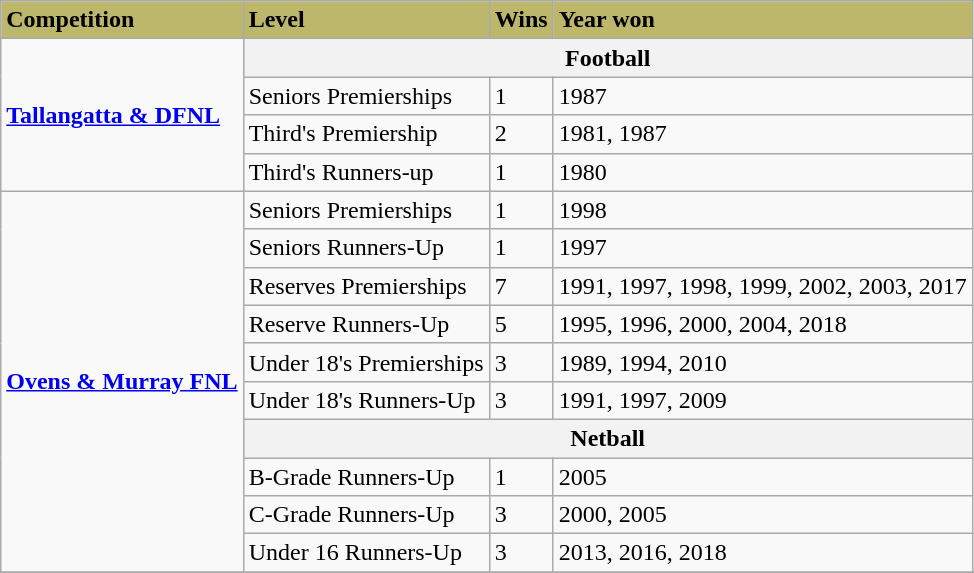<table class="wikitable">
<tr style="background:#bdb76b;">
<td><strong>Competition</strong></td>
<td><strong>Level</strong></td>
<td><strong>Wins</strong></td>
<td><strong>Year won</strong></td>
</tr>
<tr>
<td rowspan="4"><strong><a href='#'>Tallangatta & DFNL</a></strong></td>
<th colspan ="5">Football</th>
</tr>
<tr>
<td>Seniors Premierships</td>
<td>1</td>
<td>1987</td>
</tr>
<tr>
<td>Third's Premiership</td>
<td>2</td>
<td>1981, 1987</td>
</tr>
<tr>
<td>Third's Runners-up</td>
<td>1</td>
<td>1980</td>
</tr>
<tr>
<td rowspan="10"><strong><a href='#'>Ovens & Murray FNL</a></strong><br></td>
<td>Seniors Premierships</td>
<td>1</td>
<td>1998</td>
</tr>
<tr>
<td>Seniors Runners-Up</td>
<td>1</td>
<td>1997</td>
</tr>
<tr>
<td>Reserves Premierships</td>
<td>7</td>
<td>1991, 1997, 1998, 1999, 2002, 2003, 2017</td>
</tr>
<tr>
<td>Reserve Runners-Up</td>
<td>5</td>
<td>1995, 1996, 2000, 2004, 2018</td>
</tr>
<tr>
<td>Under 18's Premierships</td>
<td>3</td>
<td>1989, 1994, 2010</td>
</tr>
<tr>
<td>Under 18's Runners-Up</td>
<td>3</td>
<td>1991, 1997, 2009</td>
</tr>
<tr>
<th colspan ="5">Netball</th>
</tr>
<tr>
<td>B-Grade Runners-Up</td>
<td>1</td>
<td>2005</td>
</tr>
<tr>
<td>C-Grade Runners-Up</td>
<td>3</td>
<td>2000, 2005</td>
</tr>
<tr>
<td>Under 16 Runners-Up</td>
<td>3</td>
<td>2013, 2016, 2018</td>
</tr>
<tr>
</tr>
</table>
